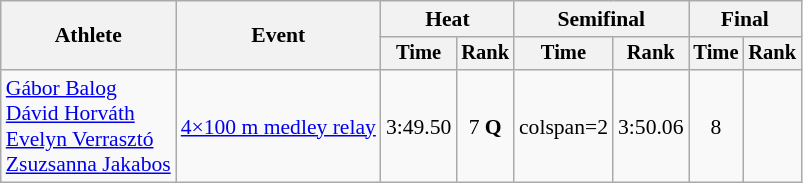<table class=wikitable style="font-size:90%">
<tr>
<th rowspan="2">Athlete</th>
<th rowspan="2">Event</th>
<th colspan="2">Heat</th>
<th colspan="2">Semifinal</th>
<th colspan="2">Final</th>
</tr>
<tr style="font-size:95%">
<th>Time</th>
<th>Rank</th>
<th>Time</th>
<th>Rank</th>
<th>Time</th>
<th>Rank</th>
</tr>
<tr align=center>
<td align=left><a href='#'>Gábor Balog</a><br><a href='#'>Dávid Horváth</a><br><a href='#'>Evelyn Verrasztó</a><br><a href='#'>Zsuzsanna Jakabos</a></td>
<td align=left><a href='#'>4×100 m medley relay</a></td>
<td>3:49.50</td>
<td>7 <strong>Q</strong></td>
<td>colspan=2 </td>
<td>3:50.06</td>
<td>8</td>
</tr>
</table>
